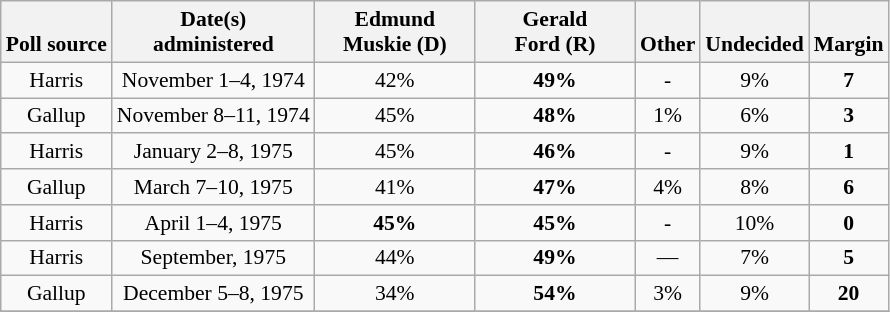<table class="wikitable sortable" style="text-align:center;font-size:90%;line-height:17px">
<tr valign= bottom>
<th>Poll source</th>
<th>Date(s)<br>administered</th>
<th class="unsortable" style="width:100px;">Edmund<br>Muskie (D)</th>
<th class="unsortable" style="width:100px;">Gerald<br>Ford (R)</th>
<th class="unsortable">Other</th>
<th class="unsortable">Undecided</th>
<th>Margin</th>
</tr>
<tr>
<td align="center">Harris</td>
<td>November 1–4, 1974</td>
<td align="center">42%</td>
<td><strong>49%</strong></td>
<td align="center">-</td>
<td align="center">9%</td>
<td><strong>7</strong></td>
</tr>
<tr>
<td align="center">Gallup</td>
<td>November 8–11, 1974</td>
<td align="center">45%</td>
<td><strong>48%</strong></td>
<td align="center">1%</td>
<td align="center">6%</td>
<td><strong>3</strong></td>
</tr>
<tr>
<td align="center">Harris</td>
<td>January 2–8, 1975</td>
<td align="center">45%</td>
<td><strong>46%</strong></td>
<td align="center">-</td>
<td align="center">9%</td>
<td><strong>1</strong></td>
</tr>
<tr>
<td align="center">Gallup</td>
<td>March 7–10, 1975</td>
<td align="center">41%</td>
<td><strong>47%</strong></td>
<td align="center">4%</td>
<td align="center">8%</td>
<td><strong>6</strong></td>
</tr>
<tr>
<td align="center">Harris</td>
<td>April 1–4, 1975</td>
<td><strong>45%</strong></td>
<td><strong>45%</strong></td>
<td align="center">-</td>
<td align="center">10%</td>
<td align="center"><strong>0</strong></td>
</tr>
<tr>
<td align="center">Harris</td>
<td>September, 1975</td>
<td align="center">44%</td>
<td><strong>49%</strong></td>
<td align="center">—</td>
<td align="center">7%</td>
<td><strong>5</strong></td>
</tr>
<tr>
<td align="center">Gallup</td>
<td>December 5–8, 1975</td>
<td align="center">34%</td>
<td><strong>54%</strong></td>
<td align="center">3%</td>
<td align="center">9%</td>
<td><strong>20</strong></td>
</tr>
<tr>
</tr>
</table>
